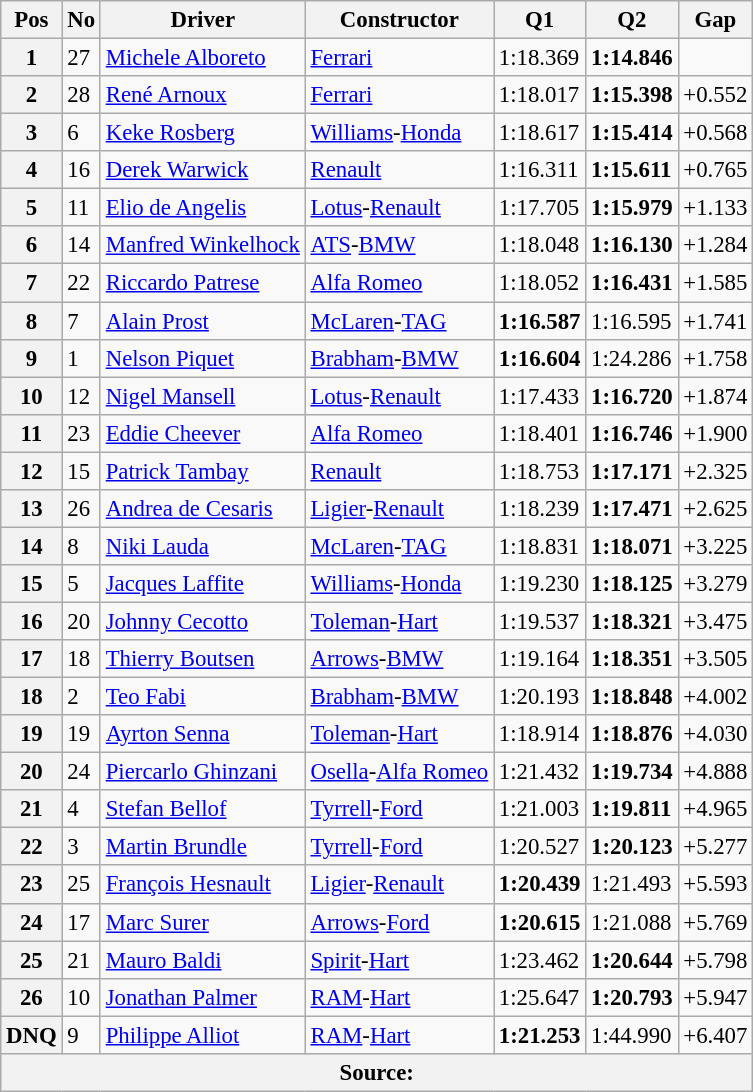<table class="wikitable sortable" style="font-size: 95%;">
<tr>
<th>Pos</th>
<th>No</th>
<th>Driver</th>
<th>Constructor</th>
<th>Q1</th>
<th>Q2</th>
<th>Gap</th>
</tr>
<tr>
<th>1</th>
<td>27</td>
<td> <a href='#'>Michele Alboreto</a></td>
<td><a href='#'>Ferrari</a></td>
<td>1:18.369</td>
<td><strong>1:14.846</strong></td>
<td></td>
</tr>
<tr>
<th>2</th>
<td>28</td>
<td> <a href='#'>René Arnoux</a></td>
<td><a href='#'>Ferrari</a></td>
<td>1:18.017</td>
<td><strong>1:15.398</strong></td>
<td>+0.552</td>
</tr>
<tr>
<th>3</th>
<td>6</td>
<td> <a href='#'>Keke Rosberg</a></td>
<td><a href='#'>Williams</a>-<a href='#'>Honda</a></td>
<td>1:18.617</td>
<td><strong>1:15.414</strong></td>
<td>+0.568</td>
</tr>
<tr>
<th>4</th>
<td>16</td>
<td> <a href='#'>Derek Warwick</a></td>
<td><a href='#'>Renault</a></td>
<td>1:16.311</td>
<td><strong>1:15.611</strong></td>
<td>+0.765</td>
</tr>
<tr>
<th>5</th>
<td>11</td>
<td> <a href='#'>Elio de Angelis</a></td>
<td><a href='#'>Lotus</a>-<a href='#'>Renault</a></td>
<td>1:17.705</td>
<td><strong>1:15.979</strong></td>
<td>+1.133</td>
</tr>
<tr>
<th>6</th>
<td>14</td>
<td> <a href='#'>Manfred Winkelhock</a></td>
<td><a href='#'>ATS</a>-<a href='#'>BMW</a></td>
<td>1:18.048</td>
<td><strong>1:16.130</strong></td>
<td>+1.284</td>
</tr>
<tr>
<th>7</th>
<td>22</td>
<td> <a href='#'>Riccardo Patrese</a></td>
<td><a href='#'>Alfa Romeo</a></td>
<td>1:18.052</td>
<td><strong>1:16.431</strong></td>
<td>+1.585</td>
</tr>
<tr>
<th>8</th>
<td>7</td>
<td> <a href='#'>Alain Prost</a></td>
<td><a href='#'>McLaren</a>-<a href='#'>TAG</a></td>
<td><strong>1:16.587</strong></td>
<td>1:16.595</td>
<td>+1.741</td>
</tr>
<tr>
<th>9</th>
<td>1</td>
<td> <a href='#'>Nelson Piquet</a></td>
<td><a href='#'>Brabham</a>-<a href='#'>BMW</a></td>
<td><strong>1:16.604</strong></td>
<td>1:24.286</td>
<td>+1.758</td>
</tr>
<tr>
<th>10</th>
<td>12</td>
<td> <a href='#'>Nigel Mansell</a></td>
<td><a href='#'>Lotus</a>-<a href='#'>Renault</a></td>
<td>1:17.433</td>
<td><strong>1:16.720</strong></td>
<td>+1.874</td>
</tr>
<tr>
<th>11</th>
<td>23</td>
<td> <a href='#'>Eddie Cheever</a></td>
<td><a href='#'>Alfa Romeo</a></td>
<td>1:18.401</td>
<td><strong>1:16.746</strong></td>
<td>+1.900</td>
</tr>
<tr>
<th>12</th>
<td>15</td>
<td> <a href='#'>Patrick Tambay</a></td>
<td><a href='#'>Renault</a></td>
<td>1:18.753</td>
<td><strong>1:17.171</strong></td>
<td>+2.325</td>
</tr>
<tr>
<th>13</th>
<td>26</td>
<td> <a href='#'>Andrea de Cesaris</a></td>
<td><a href='#'>Ligier</a>-<a href='#'>Renault</a></td>
<td>1:18.239</td>
<td><strong>1:17.471</strong></td>
<td>+2.625</td>
</tr>
<tr>
<th>14</th>
<td>8</td>
<td> <a href='#'>Niki Lauda</a></td>
<td><a href='#'>McLaren</a>-<a href='#'>TAG</a></td>
<td>1:18.831</td>
<td><strong>1:18.071</strong></td>
<td>+3.225</td>
</tr>
<tr>
<th>15</th>
<td>5</td>
<td> <a href='#'>Jacques Laffite</a></td>
<td><a href='#'>Williams</a>-<a href='#'>Honda</a></td>
<td>1:19.230</td>
<td><strong>1:18.125</strong></td>
<td>+3.279</td>
</tr>
<tr>
<th>16</th>
<td>20</td>
<td> <a href='#'>Johnny Cecotto</a></td>
<td><a href='#'>Toleman</a>-<a href='#'>Hart</a></td>
<td>1:19.537</td>
<td><strong>1:18.321</strong></td>
<td>+3.475</td>
</tr>
<tr>
<th>17</th>
<td>18</td>
<td> <a href='#'>Thierry Boutsen</a></td>
<td><a href='#'>Arrows</a>-<a href='#'>BMW</a></td>
<td>1:19.164</td>
<td><strong>1:18.351</strong></td>
<td>+3.505</td>
</tr>
<tr>
<th>18</th>
<td>2</td>
<td> <a href='#'>Teo Fabi</a></td>
<td><a href='#'>Brabham</a>-<a href='#'>BMW</a></td>
<td>1:20.193</td>
<td><strong>1:18.848</strong></td>
<td>+4.002</td>
</tr>
<tr>
<th>19</th>
<td>19</td>
<td> <a href='#'>Ayrton Senna</a></td>
<td><a href='#'>Toleman</a>-<a href='#'>Hart</a></td>
<td>1:18.914</td>
<td><strong>1:18.876</strong></td>
<td>+4.030</td>
</tr>
<tr>
<th>20</th>
<td>24</td>
<td> <a href='#'>Piercarlo Ghinzani</a></td>
<td><a href='#'>Osella</a>-<a href='#'>Alfa Romeo</a></td>
<td>1:21.432</td>
<td><strong>1:19.734</strong></td>
<td>+4.888</td>
</tr>
<tr>
<th>21</th>
<td>4</td>
<td> <a href='#'>Stefan Bellof</a></td>
<td><a href='#'>Tyrrell</a>-<a href='#'>Ford</a></td>
<td>1:21.003</td>
<td><strong>1:19.811</strong></td>
<td>+4.965</td>
</tr>
<tr>
<th>22</th>
<td>3</td>
<td> <a href='#'>Martin Brundle</a></td>
<td><a href='#'>Tyrrell</a>-<a href='#'>Ford</a></td>
<td>1:20.527</td>
<td><strong>1:20.123</strong></td>
<td>+5.277</td>
</tr>
<tr>
<th>23</th>
<td>25</td>
<td> <a href='#'>François Hesnault</a></td>
<td><a href='#'>Ligier</a>-<a href='#'>Renault</a></td>
<td><strong>1:20.439</strong></td>
<td>1:21.493</td>
<td>+5.593</td>
</tr>
<tr>
<th>24</th>
<td>17</td>
<td> <a href='#'>Marc Surer</a></td>
<td><a href='#'>Arrows</a>-<a href='#'>Ford</a></td>
<td><strong>1:20.615</strong></td>
<td>1:21.088</td>
<td>+5.769</td>
</tr>
<tr>
<th>25</th>
<td>21</td>
<td> <a href='#'>Mauro Baldi</a></td>
<td><a href='#'>Spirit</a>-<a href='#'>Hart</a></td>
<td>1:23.462</td>
<td><strong>1:20.644</strong></td>
<td>+5.798</td>
</tr>
<tr>
<th>26</th>
<td>10</td>
<td> <a href='#'>Jonathan Palmer</a></td>
<td><a href='#'>RAM</a>-<a href='#'>Hart</a></td>
<td>1:25.647</td>
<td><strong>1:20.793</strong></td>
<td>+5.947</td>
</tr>
<tr>
<th data-sort-value="27">DNQ</th>
<td>9</td>
<td> <a href='#'>Philippe Alliot</a></td>
<td><a href='#'>RAM</a>-<a href='#'>Hart</a></td>
<td><strong>1:21.253</strong></td>
<td>1:44.990</td>
<td>+6.407</td>
</tr>
<tr>
<th colspan="7" style="text-align: center">Source: </th>
</tr>
</table>
